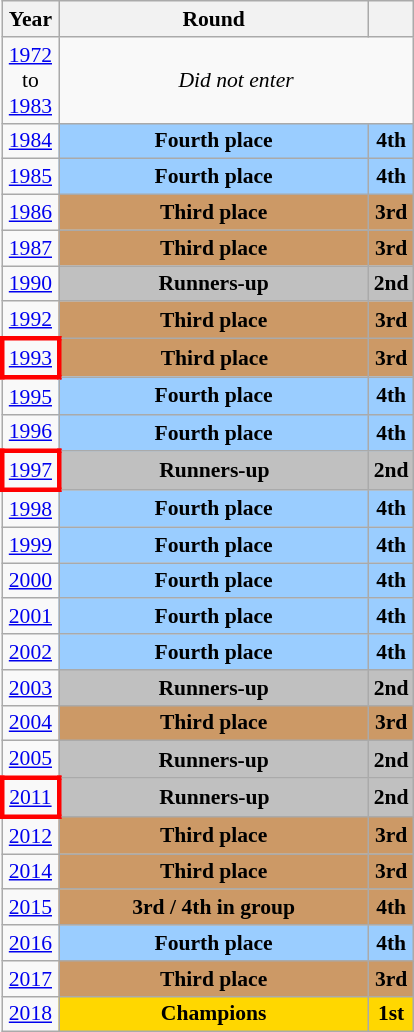<table class="wikitable" style="text-align: center; font-size:90%">
<tr>
<th>Year</th>
<th style="width:200px">Round</th>
<th></th>
</tr>
<tr>
<td><a href='#'>1972</a><br>to<br><a href='#'>1983</a></td>
<td colspan="2"><em>Did not enter</em></td>
</tr>
<tr>
<td><a href='#'>1984</a></td>
<td bgcolor="9acdff"><strong>Fourth place</strong></td>
<td bgcolor="9acdff"><strong>4th</strong></td>
</tr>
<tr>
<td><a href='#'>1985</a></td>
<td bgcolor="9acdff"><strong>Fourth place</strong></td>
<td bgcolor="9acdff"><strong>4th</strong></td>
</tr>
<tr>
<td><a href='#'>1986</a></td>
<td bgcolor="cc9966"><strong>Third place</strong></td>
<td bgcolor="cc9966"><strong>3rd</strong></td>
</tr>
<tr>
<td><a href='#'>1987</a></td>
<td bgcolor="cc9966"><strong>Third place</strong></td>
<td bgcolor="cc9966"><strong>3rd</strong></td>
</tr>
<tr>
<td><a href='#'>1990</a></td>
<td bgcolor=Silver><strong>Runners-up</strong></td>
<td bgcolor=Silver><strong>2nd</strong></td>
</tr>
<tr>
<td><a href='#'>1992</a></td>
<td bgcolor="cc9966"><strong>Third place</strong></td>
<td bgcolor="cc9966"><strong>3rd</strong></td>
</tr>
<tr>
<td style="border: 3px solid red"><a href='#'>1993</a></td>
<td bgcolor="cc9966"><strong>Third place</strong></td>
<td bgcolor="cc9966"><strong>3rd</strong></td>
</tr>
<tr>
<td><a href='#'>1995</a></td>
<td bgcolor="9acdff"><strong>Fourth place</strong></td>
<td bgcolor="9acdff"><strong>4th</strong></td>
</tr>
<tr>
<td><a href='#'>1996</a></td>
<td bgcolor="9acdff"><strong>Fourth place</strong></td>
<td bgcolor="9acdff"><strong>4th</strong></td>
</tr>
<tr>
<td style="border: 3px solid red"><a href='#'>1997</a></td>
<td bgcolor=Silver><strong>Runners-up</strong></td>
<td bgcolor=Silver><strong>2nd</strong></td>
</tr>
<tr>
<td><a href='#'>1998</a></td>
<td bgcolor="9acdff"><strong>Fourth place</strong></td>
<td bgcolor="9acdff"><strong>4th</strong></td>
</tr>
<tr>
<td><a href='#'>1999</a></td>
<td bgcolor="9acdff"><strong>Fourth place</strong></td>
<td bgcolor="9acdff"><strong>4th</strong></td>
</tr>
<tr>
<td><a href='#'>2000</a></td>
<td bgcolor="9acdff"><strong>Fourth place</strong></td>
<td bgcolor="9acdff"><strong>4th</strong></td>
</tr>
<tr>
<td><a href='#'>2001</a></td>
<td bgcolor="9acdff"><strong>Fourth place</strong></td>
<td bgcolor="9acdff"><strong>4th</strong></td>
</tr>
<tr>
<td><a href='#'>2002</a></td>
<td bgcolor="9acdff"><strong>Fourth place</strong></td>
<td bgcolor="9acdff"><strong>4th</strong></td>
</tr>
<tr>
<td><a href='#'>2003</a></td>
<td bgcolor=Silver><strong>Runners-up</strong></td>
<td bgcolor=Silver><strong>2nd</strong></td>
</tr>
<tr>
<td><a href='#'>2004</a></td>
<td bgcolor="cc9966"><strong>Third place</strong></td>
<td bgcolor="cc9966"><strong>3rd</strong></td>
</tr>
<tr>
<td><a href='#'>2005</a></td>
<td bgcolor=Silver><strong>Runners-up</strong></td>
<td bgcolor=Silver><strong>2nd</strong></td>
</tr>
<tr>
<td style="border: 3px solid red"><a href='#'>2011</a></td>
<td bgcolor=Silver><strong>Runners-up</strong></td>
<td bgcolor=Silver><strong>2nd</strong></td>
</tr>
<tr>
<td><a href='#'>2012</a></td>
<td bgcolor="cc9966"><strong>Third place</strong></td>
<td bgcolor="cc9966"><strong>3rd</strong></td>
</tr>
<tr>
<td><a href='#'>2014</a></td>
<td bgcolor="cc9966"><strong>Third place</strong></td>
<td bgcolor="cc9966"><strong>3rd</strong></td>
</tr>
<tr>
<td><a href='#'>2015</a></td>
<td bgcolor="cc9966"><strong>3rd / 4th in group</strong></td>
<td bgcolor="cc9966"><strong>4th</strong></td>
</tr>
<tr>
<td><a href='#'>2016</a></td>
<td bgcolor="9acdff"><strong>Fourth place</strong></td>
<td bgcolor="9acdff"><strong>4th</strong></td>
</tr>
<tr>
<td><a href='#'>2017</a></td>
<td bgcolor="cc9966"><strong>Third place</strong></td>
<td bgcolor="cc9966"><strong>3rd</strong></td>
</tr>
<tr>
<td><a href='#'>2018</a></td>
<td bgcolor=Gold><strong>Champions</strong></td>
<td bgcolor=Gold><strong>1st</strong></td>
</tr>
</table>
